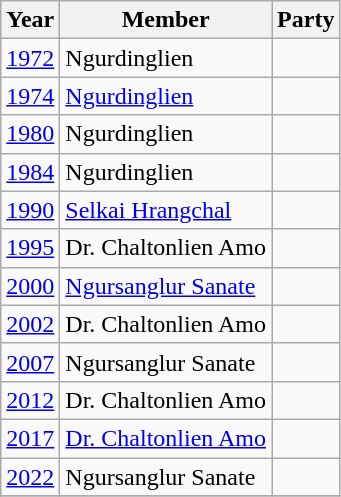<table class="wikitable sortable">
<tr>
<th>Year</th>
<th>Member</th>
<th colspan="2">Party</th>
</tr>
<tr>
<td><a href='#'>1972</a></td>
<td>Ngurdinglien</td>
<td></td>
</tr>
<tr>
<td><a href='#'>1974</a></td>
<td><a href='#'>Ngurdinglien</a></td>
<td></td>
</tr>
<tr>
<td><a href='#'>1980</a></td>
<td>Ngurdinglien</td>
<td></td>
</tr>
<tr>
<td><a href='#'>1984</a></td>
<td>Ngurdinglien</td>
<td></td>
</tr>
<tr>
<td><a href='#'>1990</a></td>
<td><a href='#'>Selkai Hrangchal</a></td>
<td></td>
</tr>
<tr>
<td><a href='#'>1995</a></td>
<td>Dr. Chaltonlien Amo</td>
<td></td>
</tr>
<tr>
<td><a href='#'>2000</a></td>
<td><a href='#'>Ngursanglur Sanate</a></td>
<td></td>
</tr>
<tr>
<td><a href='#'>2002</a></td>
<td>Dr. Chaltonlien Amo</td>
<td></td>
</tr>
<tr>
<td><a href='#'>2007</a></td>
<td>Ngursanglur Sanate</td>
<td></td>
</tr>
<tr>
<td><a href='#'>2012</a></td>
<td>Dr. Chaltonlien Amo</td>
<td></td>
</tr>
<tr>
<td><a href='#'>2017</a></td>
<td><a href='#'>Dr. Chaltonlien Amo</a></td>
<td></td>
</tr>
<tr>
<td><a href='#'>2022</a></td>
<td>Ngursanglur Sanate</td>
<td></td>
</tr>
<tr>
</tr>
</table>
